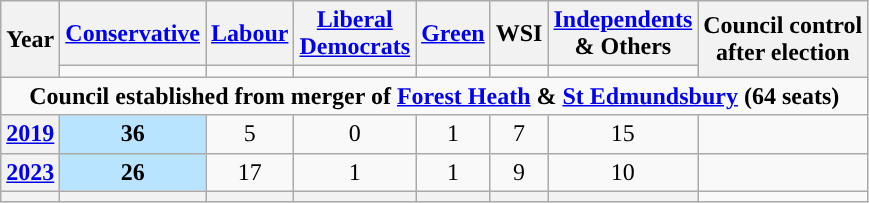<table class="wikitable plainrowheaders" style="text-align:center">
<tr>
<th scope="col" rowspan="2">Year</th>
<th scope="col"><a href='#'>Conservative</a></th>
<th scope="col"><a href='#'>Labour</a></th>
<th scope="col" style="width:1px"><a href='#'>Liberal Democrats</a></th>
<th scope="col"><a href='#'>Green</a></th>
<th scope="col">WSI</th>
<th scope="col"><a href='#'>Independents</a><br>& Others</th>
<th scope="col" rowspan="2" colspan="2">Council control<br>after election</th>
</tr>
<tr>
<td style="background:"></td>
<td style="background:"></td>
<td style="background:"></td>
<td style="background:"></td>
<td style="background:"></td>
<td style="background:"></td>
</tr>
<tr>
<td colspan="9"><strong>Council established from merger of <a href='#'>Forest Heath</a> & <a href='#'>St Edmundsbury</a> (64 seats)</strong></td>
</tr>
<tr>
<th scope="row"><a href='#'>2019</a></th>
<td style="background:#B9E4FF;"><strong>36</strong></td>
<td>5</td>
<td>0</td>
<td>1</td>
<td>7</td>
<td>15</td>
<td></td>
</tr>
<tr>
<th scope="row"><a href='#'>2023</a></th>
<td style="background:#B9E4FF;"><strong>26</strong></td>
<td>17</td>
<td>1</td>
<td>1</td>
<td>9</td>
<td>10</td>
<td></td>
</tr>
<tr>
<th></th>
<th style="background-color: "></th>
<th style="background-color: "></th>
<th style="background-color: "></th>
<th style="background-color: "></th>
<th style="background-color: "></th>
<th style="background-color: "></th>
</tr>
</table>
